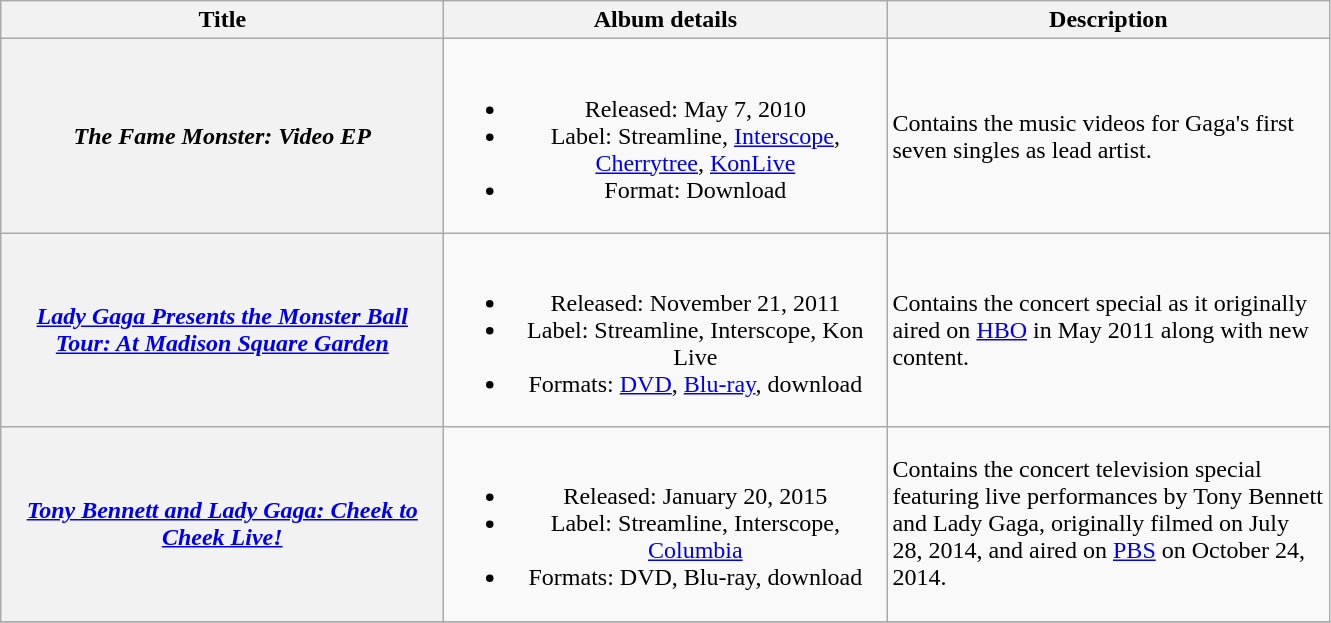<table class="wikitable plainrowheaders" style="text-align:center;">
<tr>
<th scope="col" style="width:18em;">Title</th>
<th scope="col" style="width:18em;">Album details</th>
<th scope="col" style="width:18em;">Description</th>
</tr>
<tr>
<th scope="row"><em>The Fame Monster: Video EP</em></th>
<td><br><ul><li>Released: May 7, 2010</li><li>Label: Streamline, <a href='#'>Interscope</a>, <a href='#'>Cherrytree</a>, <a href='#'>KonLive</a></li><li>Format: Download</li></ul></td>
<td style="text-align:left;">Contains the music videos for Gaga's first seven singles as lead artist.</td>
</tr>
<tr>
<th scope="row"><em><a href='#'>Lady Gaga Presents the Monster Ball Tour: At Madison Square Garden</a></em></th>
<td><br><ul><li>Released: November 21, 2011</li><li>Label: Streamline, Interscope, Kon Live</li><li>Formats: <a href='#'>DVD</a>, <a href='#'>Blu-ray</a>, download</li></ul></td>
<td style="text-align:left;">Contains the concert special as it originally aired on <a href='#'>HBO</a> in May 2011 along with new content.</td>
</tr>
<tr>
<th scope="row"><em><a href='#'>Tony Bennett and Lady Gaga: Cheek to Cheek Live!</a></em></th>
<td><br><ul><li>Released: January 20, 2015</li><li>Label: Streamline, Interscope, <a href='#'>Columbia</a></li><li>Formats: DVD, Blu-ray, download</li></ul></td>
<td style="text-align:left;">Contains the concert television special featuring live performances by Tony Bennett and Lady Gaga, originally filmed on July 28, 2014, and aired on <a href='#'>PBS</a> on October 24, 2014.</td>
</tr>
<tr>
</tr>
</table>
